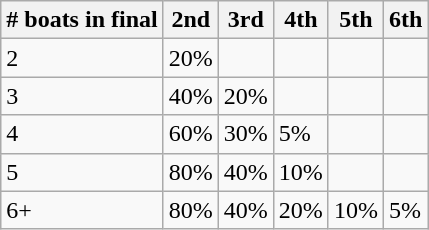<table class="wikitable">
<tr>
<th># boats in final</th>
<th>2nd</th>
<th>3rd</th>
<th>4th</th>
<th>5th</th>
<th>6th</th>
</tr>
<tr>
<td>2</td>
<td>20%</td>
<td></td>
<td></td>
<td></td>
<td></td>
</tr>
<tr>
<td>3</td>
<td>40%</td>
<td>20%</td>
<td></td>
<td></td>
<td></td>
</tr>
<tr>
<td>4</td>
<td>60%</td>
<td>30%</td>
<td>5%</td>
<td></td>
<td></td>
</tr>
<tr>
<td>5</td>
<td>80%</td>
<td>40%</td>
<td>10%</td>
<td></td>
<td></td>
</tr>
<tr>
<td>6+</td>
<td>80%</td>
<td>40%</td>
<td>20%</td>
<td>10%</td>
<td>5%</td>
</tr>
</table>
